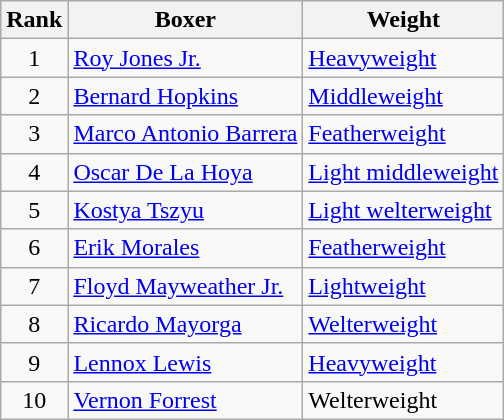<table class="wikitable ">
<tr>
<th>Rank</th>
<th>Boxer</th>
<th>Weight</th>
</tr>
<tr>
<td align=center>1</td>
<td><a href='#'>Roy Jones Jr.</a></td>
<td><a href='#'>Heavyweight</a></td>
</tr>
<tr>
<td align=center>2</td>
<td><a href='#'>Bernard Hopkins</a></td>
<td><a href='#'>Middleweight</a></td>
</tr>
<tr>
<td align=center>3</td>
<td><a href='#'>Marco Antonio Barrera</a></td>
<td><a href='#'>Featherweight</a></td>
</tr>
<tr>
<td align=center>4</td>
<td><a href='#'>Oscar De La Hoya</a></td>
<td><a href='#'>Light middleweight</a></td>
</tr>
<tr>
<td align=center>5</td>
<td><a href='#'>Kostya Tszyu</a></td>
<td><a href='#'>Light welterweight</a></td>
</tr>
<tr>
<td align=center>6</td>
<td><a href='#'>Erik Morales</a></td>
<td><a href='#'>Featherweight</a></td>
</tr>
<tr>
<td align=center>7</td>
<td><a href='#'>Floyd Mayweather Jr.</a></td>
<td><a href='#'>Lightweight</a></td>
</tr>
<tr>
<td align=center>8</td>
<td><a href='#'>Ricardo Mayorga</a></td>
<td><a href='#'>Welterweight</a></td>
</tr>
<tr>
<td align=center>9</td>
<td><a href='#'>Lennox Lewis</a></td>
<td><a href='#'>Heavyweight</a></td>
</tr>
<tr>
<td align=center>10</td>
<td><a href='#'>Vernon Forrest</a></td>
<td>Welterweight</td>
</tr>
</table>
